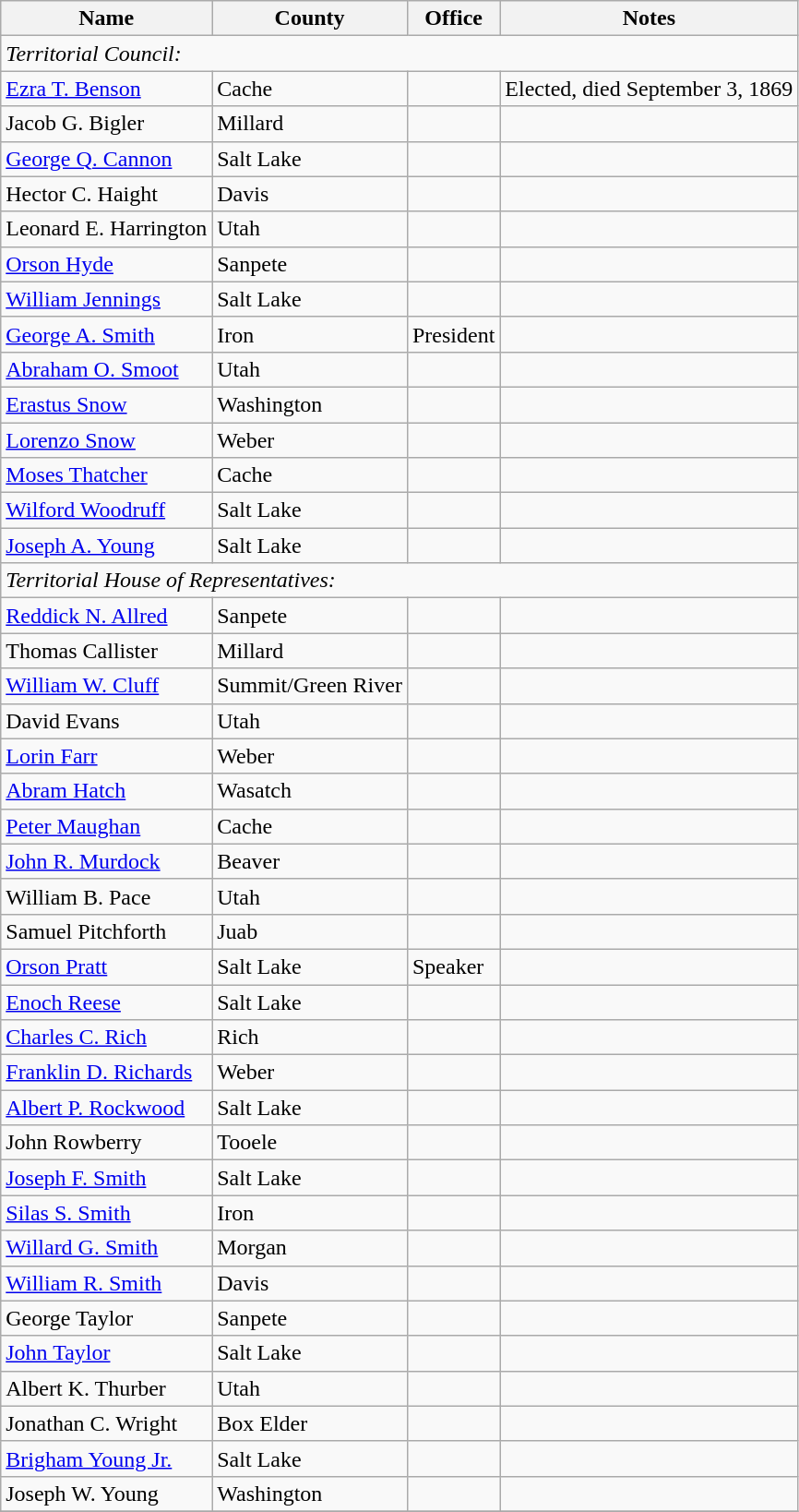<table class="wikitable">
<tr>
<th>Name</th>
<th>County</th>
<th>Office</th>
<th>Notes</th>
</tr>
<tr>
<td colspan=8><em>Territorial Council:</em></td>
</tr>
<tr>
<td><a href='#'>Ezra T. Benson</a></td>
<td>Cache</td>
<td></td>
<td>Elected, died September 3, 1869</td>
</tr>
<tr>
<td>Jacob G. Bigler</td>
<td>Millard</td>
<td></td>
<td></td>
</tr>
<tr>
<td><a href='#'>George Q. Cannon</a></td>
<td>Salt Lake</td>
<td></td>
<td></td>
</tr>
<tr>
<td>Hector C. Haight</td>
<td>Davis</td>
<td></td>
<td></td>
</tr>
<tr>
<td>Leonard E. Harrington</td>
<td>Utah</td>
<td></td>
<td></td>
</tr>
<tr>
<td><a href='#'>Orson Hyde</a></td>
<td>Sanpete</td>
<td></td>
<td></td>
</tr>
<tr>
<td><a href='#'>William Jennings</a></td>
<td>Salt Lake</td>
<td></td>
<td></td>
</tr>
<tr>
<td><a href='#'>George A. Smith</a></td>
<td>Iron</td>
<td>President</td>
<td></td>
</tr>
<tr>
<td><a href='#'>Abraham O. Smoot</a></td>
<td>Utah</td>
<td></td>
<td></td>
</tr>
<tr>
<td><a href='#'>Erastus Snow</a></td>
<td>Washington</td>
<td></td>
<td></td>
</tr>
<tr>
<td><a href='#'>Lorenzo Snow</a></td>
<td>Weber</td>
<td></td>
<td></td>
</tr>
<tr>
<td><a href='#'>Moses Thatcher</a></td>
<td>Cache</td>
<td></td>
<td></td>
</tr>
<tr>
<td><a href='#'>Wilford Woodruff</a></td>
<td>Salt Lake</td>
<td></td>
<td></td>
</tr>
<tr>
<td><a href='#'>Joseph A. Young</a></td>
<td>Salt Lake</td>
<td></td>
<td></td>
</tr>
<tr>
<td colspan=8><em>Territorial House of Representatives:</em></td>
</tr>
<tr>
<td><a href='#'>Reddick N. Allred</a></td>
<td>Sanpete</td>
<td></td>
<td></td>
</tr>
<tr>
<td>Thomas Callister</td>
<td>Millard</td>
<td></td>
<td></td>
</tr>
<tr>
<td><a href='#'>William W. Cluff</a></td>
<td>Summit/Green River</td>
<td></td>
<td></td>
</tr>
<tr>
<td>David Evans</td>
<td>Utah</td>
<td></td>
<td></td>
</tr>
<tr>
<td><a href='#'>Lorin Farr</a></td>
<td>Weber</td>
<td></td>
<td></td>
</tr>
<tr>
<td><a href='#'>Abram Hatch</a></td>
<td>Wasatch</td>
<td></td>
<td></td>
</tr>
<tr>
<td><a href='#'>Peter Maughan</a></td>
<td>Cache</td>
<td></td>
<td></td>
</tr>
<tr>
<td><a href='#'>John R. Murdock</a></td>
<td>Beaver</td>
<td></td>
<td></td>
</tr>
<tr>
<td>William B. Pace</td>
<td>Utah</td>
<td></td>
<td></td>
</tr>
<tr>
<td>Samuel Pitchforth</td>
<td>Juab</td>
<td></td>
<td></td>
</tr>
<tr>
<td><a href='#'>Orson Pratt</a></td>
<td>Salt Lake</td>
<td>Speaker</td>
<td></td>
</tr>
<tr>
<td><a href='#'>Enoch Reese</a></td>
<td>Salt Lake</td>
<td></td>
<td></td>
</tr>
<tr>
<td><a href='#'>Charles C. Rich</a></td>
<td>Rich</td>
<td></td>
<td></td>
</tr>
<tr>
<td><a href='#'>Franklin D. Richards</a></td>
<td>Weber</td>
<td></td>
<td></td>
</tr>
<tr>
<td><a href='#'>Albert P. Rockwood</a></td>
<td>Salt Lake</td>
<td></td>
<td></td>
</tr>
<tr>
<td>John Rowberry</td>
<td>Tooele</td>
<td></td>
<td></td>
</tr>
<tr>
<td><a href='#'>Joseph F. Smith</a></td>
<td>Salt Lake</td>
<td></td>
<td></td>
</tr>
<tr>
<td><a href='#'>Silas S. Smith</a></td>
<td>Iron</td>
<td></td>
<td></td>
</tr>
<tr>
<td><a href='#'>Willard G. Smith</a></td>
<td>Morgan</td>
<td></td>
<td></td>
</tr>
<tr>
<td><a href='#'>William R. Smith</a></td>
<td>Davis</td>
<td></td>
<td></td>
</tr>
<tr>
<td>George Taylor</td>
<td>Sanpete</td>
<td></td>
<td></td>
</tr>
<tr>
<td><a href='#'>John Taylor</a></td>
<td>Salt Lake</td>
<td></td>
<td></td>
</tr>
<tr>
<td>Albert K. Thurber</td>
<td>Utah</td>
<td></td>
<td></td>
</tr>
<tr>
<td>Jonathan C. Wright</td>
<td>Box Elder</td>
<td></td>
<td></td>
</tr>
<tr>
<td><a href='#'>Brigham Young Jr.</a></td>
<td>Salt Lake</td>
<td></td>
<td></td>
</tr>
<tr>
<td>Joseph W. Young</td>
<td>Washington</td>
<td></td>
<td></td>
</tr>
<tr>
</tr>
</table>
